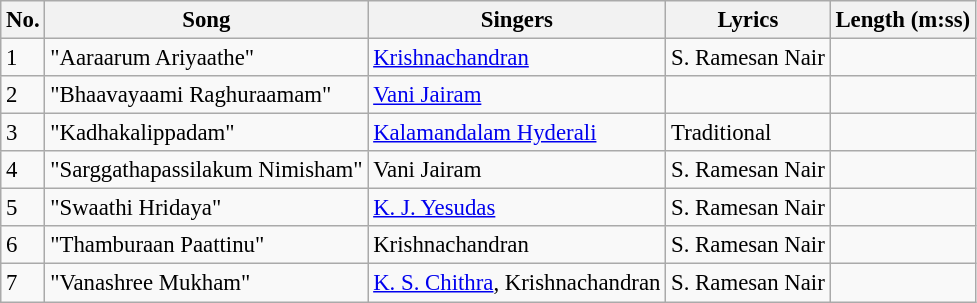<table class="wikitable" style="font-size:95%;">
<tr>
<th>No.</th>
<th>Song</th>
<th>Singers</th>
<th>Lyrics</th>
<th>Length (m:ss)</th>
</tr>
<tr>
<td>1</td>
<td>"Aaraarum Ariyaathe"</td>
<td><a href='#'>Krishnachandran</a></td>
<td>S. Ramesan Nair</td>
<td></td>
</tr>
<tr>
<td>2</td>
<td>"Bhaavayaami Raghuraamam"</td>
<td><a href='#'>Vani Jairam</a></td>
<td></td>
<td></td>
</tr>
<tr>
<td>3</td>
<td>"Kadhakalippadam"</td>
<td><a href='#'>Kalamandalam Hyderali</a></td>
<td>Traditional</td>
<td></td>
</tr>
<tr>
<td>4</td>
<td>"Sarggathapassilakum Nimisham"</td>
<td>Vani Jairam</td>
<td>S. Ramesan Nair</td>
<td></td>
</tr>
<tr>
<td>5</td>
<td>"Swaathi Hridaya"</td>
<td><a href='#'>K. J. Yesudas</a></td>
<td>S. Ramesan Nair</td>
<td></td>
</tr>
<tr>
<td>6</td>
<td>"Thamburaan Paattinu"</td>
<td>Krishnachandran</td>
<td>S. Ramesan Nair</td>
<td></td>
</tr>
<tr>
<td>7</td>
<td>"Vanashree Mukham"</td>
<td><a href='#'>K. S. Chithra</a>, Krishnachandran</td>
<td>S. Ramesan Nair</td>
<td></td>
</tr>
</table>
